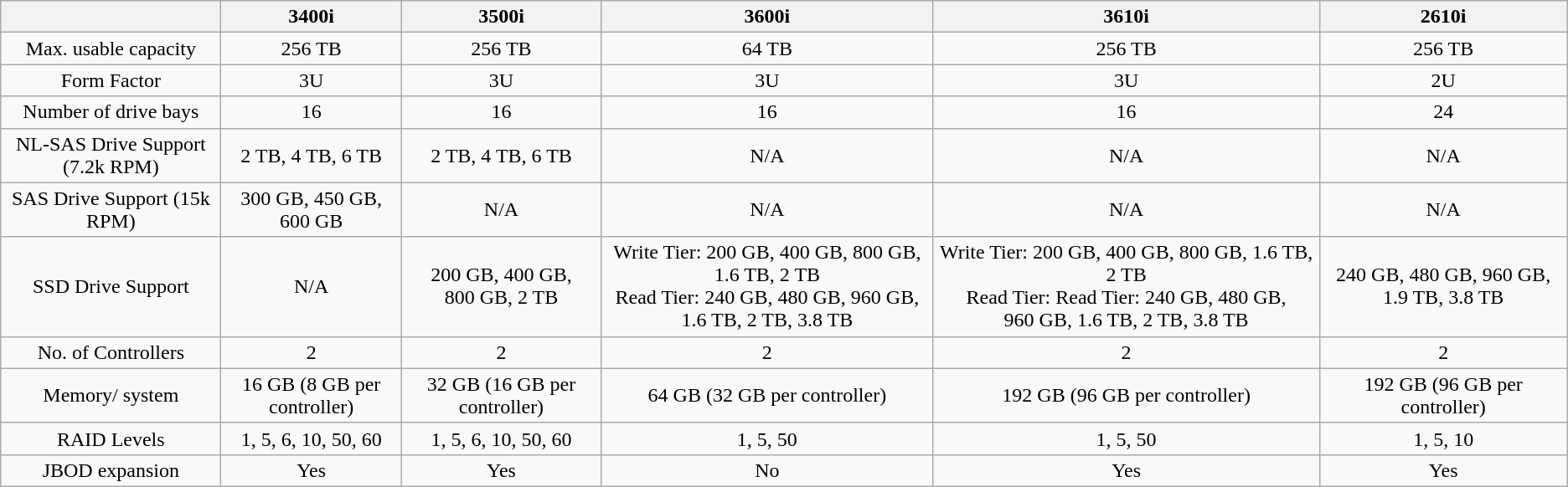<table class="wikitable" style="text-align:center">
<tr>
<th></th>
<th>3400i</th>
<th>3500i</th>
<th>3600i</th>
<th>3610i</th>
<th>2610i</th>
</tr>
<tr>
<td>Max. usable capacity</td>
<td>256 TB</td>
<td>256 TB</td>
<td>64 TB</td>
<td>256 TB</td>
<td>256 TB</td>
</tr>
<tr>
<td>Form Factor</td>
<td>3U</td>
<td>3U</td>
<td>3U</td>
<td>3U</td>
<td>2U</td>
</tr>
<tr>
<td>Number of drive bays</td>
<td>16</td>
<td>16</td>
<td>16</td>
<td>16</td>
<td>24</td>
</tr>
<tr>
<td>NL-SAS Drive Support (7.2k RPM)</td>
<td>2 TB, 4 TB, 6 TB</td>
<td>2 TB, 4 TB, 6 TB</td>
<td>N/A</td>
<td>N/A</td>
<td>N/A</td>
</tr>
<tr>
<td>SAS Drive Support (15k RPM)</td>
<td>300 GB, 450 GB, 600 GB</td>
<td>N/A</td>
<td>N/A</td>
<td>N/A</td>
<td>N/A</td>
</tr>
<tr>
<td>SSD Drive Support</td>
<td>N/A</td>
<td>200 GB, 400 GB, 800 GB, 2 TB</td>
<td>Write Tier: 200 GB, 400 GB, 800 GB, 1.6 TB, 2 TB <br>Read Tier: 240 GB, 480 GB, 960 GB, 1.6 TB, 2 TB, 3.8 TB</td>
<td>Write Tier: 200 GB, 400 GB, 800 GB, 1.6 TB, 2 TB <br> Read Tier: Read Tier: 240 GB, 480 GB, 960 GB, 1.6 TB, 2 TB, 3.8 TB</td>
<td>240 GB, 480 GB, 960 GB, 1.9 TB, 3.8 TB</td>
</tr>
<tr>
<td>No. of Controllers</td>
<td>2</td>
<td>2</td>
<td>2</td>
<td>2</td>
<td>2</td>
</tr>
<tr>
<td>Memory/ system</td>
<td>16 GB (8 GB per controller)</td>
<td>32 GB (16 GB per controller)</td>
<td>64 GB (32 GB per controller)</td>
<td>192 GB (96 GB per controller)</td>
<td>192 GB (96 GB per controller)</td>
</tr>
<tr>
<td>RAID Levels</td>
<td>1, 5, 6, 10, 50, 60</td>
<td>1, 5, 6, 10, 50, 60</td>
<td>1, 5, 50</td>
<td>1, 5, 50</td>
<td>1, 5, 10</td>
</tr>
<tr>
<td>JBOD expansion</td>
<td>Yes</td>
<td>Yes</td>
<td>No</td>
<td>Yes</td>
<td>Yes</td>
</tr>
</table>
